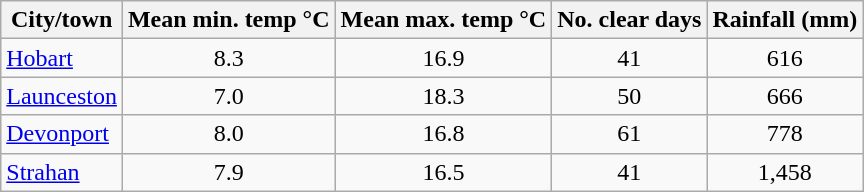<table class="wikitable">
<tr>
<th>City/town</th>
<th>Mean min. temp °C</th>
<th>Mean max. temp °C</th>
<th>No. clear days</th>
<th>Rainfall (mm)</th>
</tr>
<tr>
<td><a href='#'>Hobart</a></td>
<td align=center>8.3</td>
<td align=center>16.9</td>
<td align=center>41</td>
<td align=center>616</td>
</tr>
<tr>
<td><a href='#'>Launceston</a></td>
<td align=center>7.0</td>
<td align=center>18.3</td>
<td align=center>50</td>
<td align=center>666</td>
</tr>
<tr>
<td><a href='#'>Devonport</a></td>
<td align=center>8.0</td>
<td align=center>16.8</td>
<td align=center>61</td>
<td align=center>778</td>
</tr>
<tr>
<td><a href='#'>Strahan</a></td>
<td align=center>7.9</td>
<td align=center>16.5</td>
<td align=center>41</td>
<td align=center>1,458</td>
</tr>
</table>
